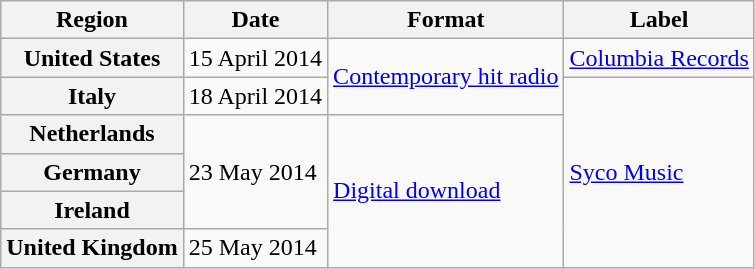<table class="wikitable sortable plainrowheaders">
<tr>
<th scope="col">Region</th>
<th scope="col">Date</th>
<th scope="col">Format</th>
<th scope="col">Label</th>
</tr>
<tr>
<th scope="row">United States</th>
<td>15 April 2014</td>
<td rowspan="2"><a href='#'>Contemporary hit radio</a></td>
<td><a href='#'>Columbia Records</a></td>
</tr>
<tr>
<th scope="row">Italy</th>
<td>18 April 2014</td>
<td rowspan="5"><a href='#'>Syco Music</a></td>
</tr>
<tr>
<th scope="row">Netherlands</th>
<td rowspan="3">23 May 2014</td>
<td rowspan="4"><a href='#'>Digital download</a></td>
</tr>
<tr>
<th scope="row">Germany</th>
</tr>
<tr>
<th scope="row">Ireland</th>
</tr>
<tr>
<th scope="row">United Kingdom</th>
<td>25 May 2014</td>
</tr>
</table>
